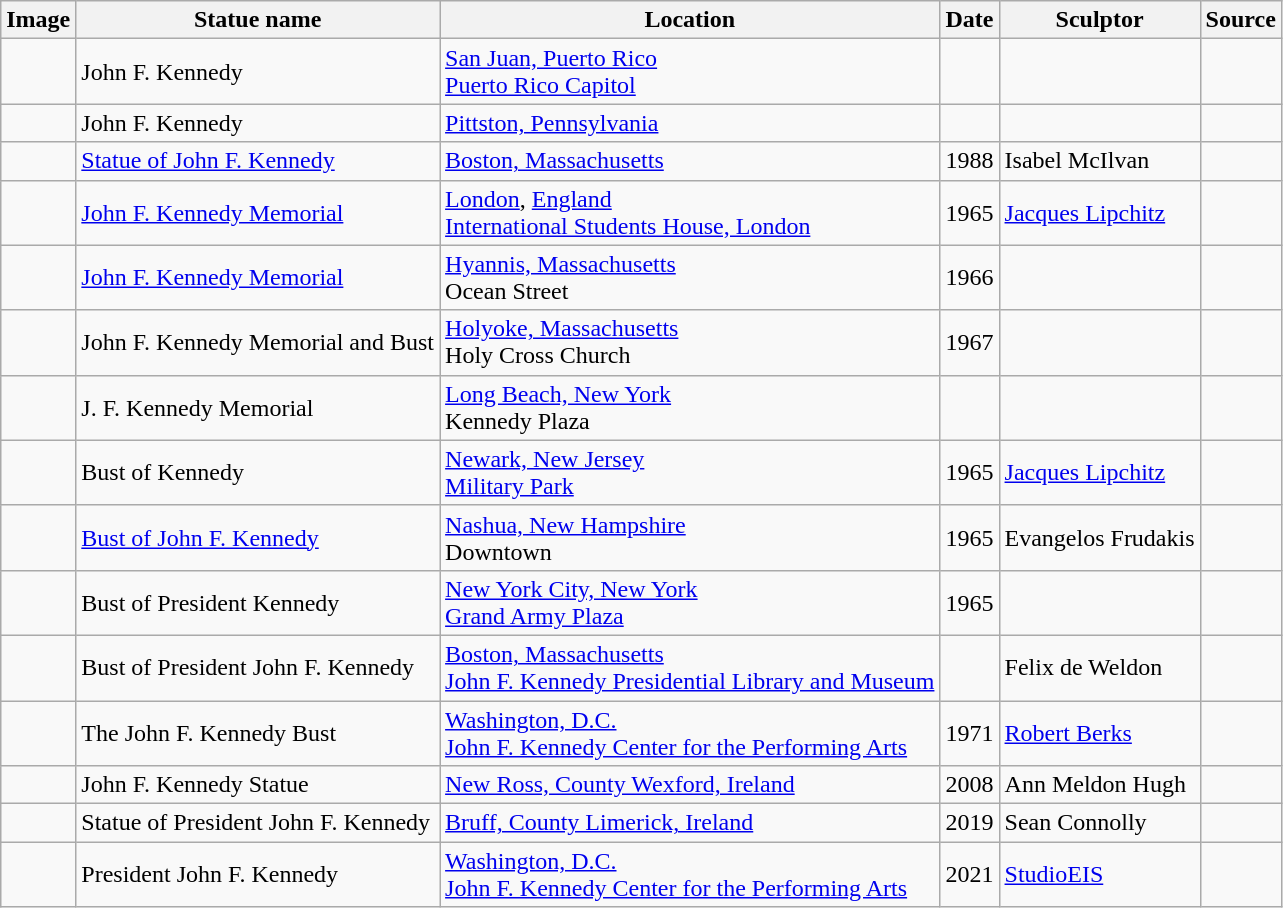<table class="wikitable sortable">
<tr>
<th scope="col" class="unsortable">Image</th>
<th scope="col">Statue name</th>
<th scope="col">Location</th>
<th scope="col">Date</th>
<th scope="col">Sculptor</th>
<th scope="col" class="unsortable">Source</th>
</tr>
<tr>
<td></td>
<td>John F. Kennedy</td>
<td><a href='#'>San Juan, Puerto Rico</a><br><a href='#'>Puerto Rico Capitol</a></td>
<td></td>
<td></td>
<td></td>
</tr>
<tr>
<td></td>
<td>John F. Kennedy</td>
<td><a href='#'>Pittston, Pennsylvania</a><br></td>
<td></td>
<td></td>
<td></td>
</tr>
<tr>
<td></td>
<td><a href='#'>Statue of John F. Kennedy</a></td>
<td><a href='#'>Boston, Massachusetts</a></td>
<td>1988</td>
<td>Isabel McIlvan</td>
<td></td>
</tr>
<tr>
<td></td>
<td><a href='#'>John F. Kennedy Memorial</a></td>
<td><a href='#'>London</a>, <a href='#'>England</a><br><a href='#'>International Students House, London</a></td>
<td>1965</td>
<td><a href='#'>Jacques Lipchitz</a></td>
<td></td>
</tr>
<tr>
<td></td>
<td><a href='#'>John F. Kennedy Memorial</a></td>
<td><a href='#'>Hyannis, Massachusetts</a><br>Ocean Street</td>
<td>1966</td>
<td></td>
<td></td>
</tr>
<tr>
<td></td>
<td>John F. Kennedy Memorial and Bust</td>
<td><a href='#'>Holyoke, Massachusetts</a><br>Holy Cross Church</td>
<td>1967</td>
<td></td>
<td></td>
</tr>
<tr>
<td></td>
<td>J. F. Kennedy Memorial</td>
<td><a href='#'>Long Beach, New York</a><br>Kennedy Plaza</td>
<td></td>
<td></td>
<td></td>
</tr>
<tr>
<td></td>
<td>Bust of Kennedy</td>
<td><a href='#'>Newark, New Jersey</a><br><a href='#'>Military Park</a></td>
<td>1965</td>
<td><a href='#'>Jacques Lipchitz</a></td>
<td></td>
</tr>
<tr>
<td></td>
<td><a href='#'>Bust of John F. Kennedy</a></td>
<td><a href='#'>Nashua, New Hampshire</a><br>Downtown</td>
<td>1965</td>
<td>Evangelos Frudakis</td>
<td></td>
</tr>
<tr>
<td></td>
<td>Bust of President Kennedy</td>
<td><a href='#'>New York City, New York</a><br><a href='#'>Grand Army Plaza</a></td>
<td>1965</td>
<td></td>
<td></td>
</tr>
<tr>
<td></td>
<td>Bust of President John F. Kennedy</td>
<td><a href='#'>Boston, Massachusetts</a><br><a href='#'>John F. Kennedy Presidential Library and Museum</a></td>
<td></td>
<td>Felix de Weldon</td>
<td></td>
</tr>
<tr>
<td></td>
<td>The John F. Kennedy Bust</td>
<td><a href='#'>Washington, D.C.</a><br><a href='#'>John F. Kennedy Center for the Performing Arts</a></td>
<td>1971</td>
<td><a href='#'>Robert Berks</a></td>
<td></td>
</tr>
<tr>
<td></td>
<td>John F. Kennedy Statue</td>
<td><a href='#'>New Ross, County Wexford, Ireland</a></td>
<td>2008</td>
<td>Ann Meldon Hugh</td>
<td></td>
</tr>
<tr>
<td></td>
<td>Statue of President John F. Kennedy</td>
<td><a href='#'>Bruff, County Limerick, Ireland</a></td>
<td>2019</td>
<td>Sean Connolly</td>
<td></td>
</tr>
<tr>
<td></td>
<td>President John F. Kennedy</td>
<td><a href='#'>Washington, D.C.</a><br><a href='#'>John F. Kennedy Center for the Performing Arts</a></td>
<td>2021</td>
<td><a href='#'>StudioEIS</a></td>
<td></td>
</tr>
</table>
